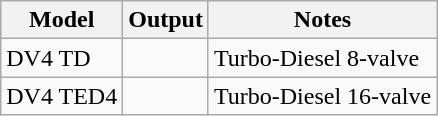<table class="wikitable">
<tr>
<th>Model</th>
<th>Output</th>
<th>Notes</th>
</tr>
<tr>
<td>DV4 TD</td>
<td></td>
<td>Turbo-Diesel 8-valve</td>
</tr>
<tr>
<td>DV4 TED4</td>
<td></td>
<td>Turbo-Diesel 16-valve</td>
</tr>
</table>
